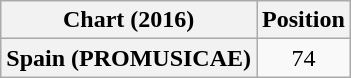<table class="wikitable plainrowheaders" style="text-align:center">
<tr>
<th scope="col">Chart (2016)</th>
<th scope="col">Position</th>
</tr>
<tr>
<th scope="row">Spain (PROMUSICAE)</th>
<td>74</td>
</tr>
</table>
